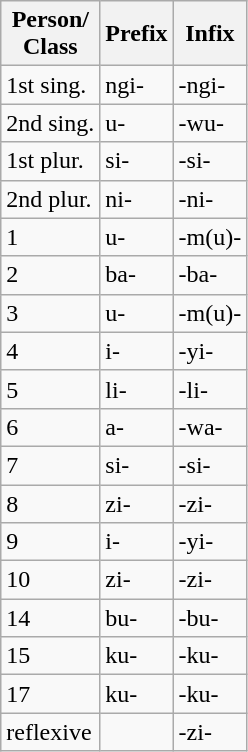<table class="wikitable">
<tr>
<th>Person/<br>Class</th>
<th>Prefix</th>
<th>Infix</th>
</tr>
<tr>
<td>1st sing.</td>
<td>ngi-</td>
<td>-ngi-</td>
</tr>
<tr>
<td>2nd sing.</td>
<td>u-</td>
<td>-wu-</td>
</tr>
<tr>
<td>1st plur.</td>
<td>si-</td>
<td>-si-</td>
</tr>
<tr>
<td>2nd plur.</td>
<td>ni-</td>
<td>-ni-</td>
</tr>
<tr>
<td>1</td>
<td>u-</td>
<td>-m(u)-</td>
</tr>
<tr>
<td>2</td>
<td>ba-</td>
<td>-ba-</td>
</tr>
<tr>
<td>3</td>
<td>u-</td>
<td>-m(u)-</td>
</tr>
<tr>
<td>4</td>
<td>i-</td>
<td>-yi-</td>
</tr>
<tr>
<td>5</td>
<td>li-</td>
<td>-li-</td>
</tr>
<tr>
<td>6</td>
<td>a-</td>
<td>-wa-</td>
</tr>
<tr>
<td>7</td>
<td>si-</td>
<td>-si-</td>
</tr>
<tr>
<td>8</td>
<td>zi-</td>
<td>-zi-</td>
</tr>
<tr>
<td>9</td>
<td>i-</td>
<td>-yi-</td>
</tr>
<tr>
<td>10</td>
<td>zi-</td>
<td>-zi-</td>
</tr>
<tr>
<td>14</td>
<td>bu-</td>
<td>-bu-</td>
</tr>
<tr>
<td>15</td>
<td>ku-</td>
<td>-ku-</td>
</tr>
<tr>
<td>17</td>
<td>ku-</td>
<td>-ku-</td>
</tr>
<tr>
<td>reflexive</td>
<td></td>
<td>-zi-</td>
</tr>
</table>
